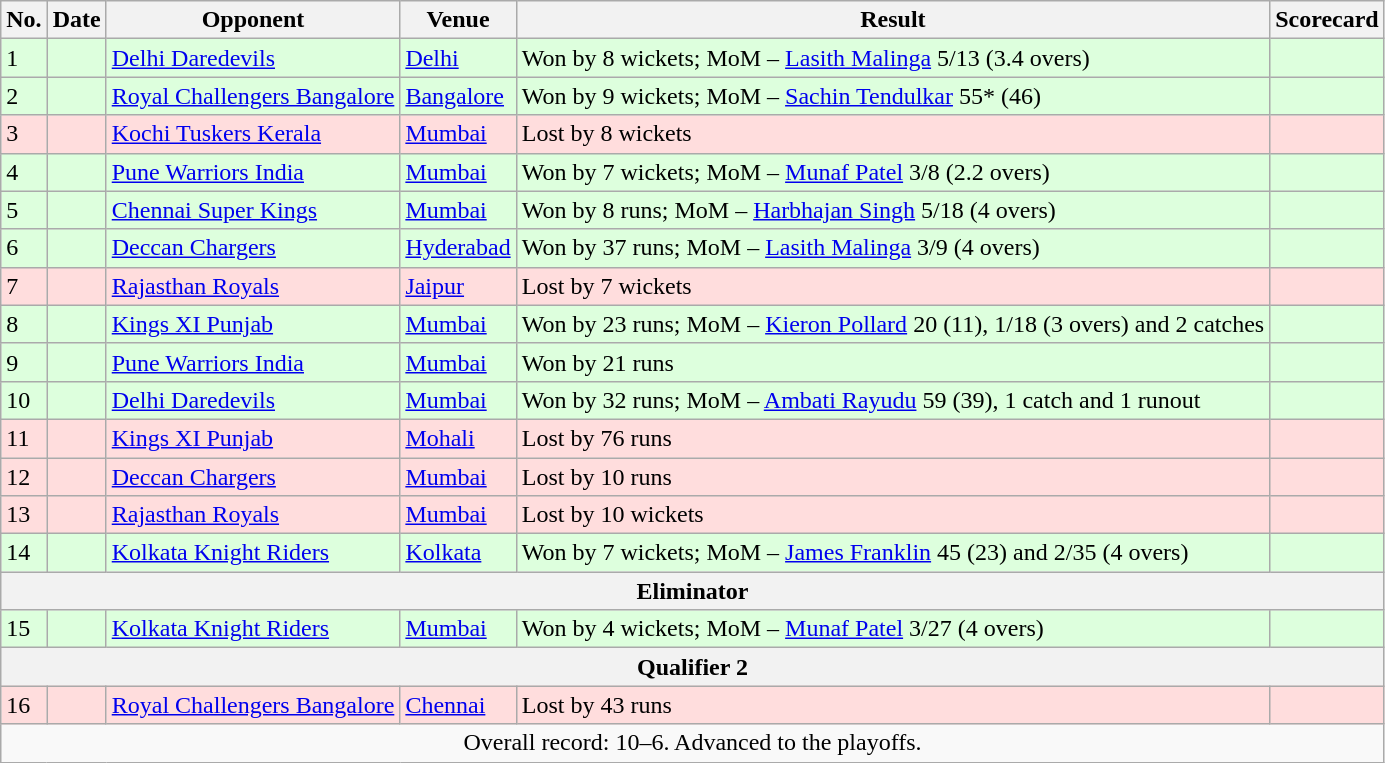<table class="wikitable sortable">
<tr>
<th>No.</th>
<th>Date</th>
<th>Opponent</th>
<th>Venue</th>
<th>Result</th>
<th>Scorecard</th>
</tr>
<tr style="background:#dfd;">
<td>1</td>
<td></td>
<td><a href='#'>Delhi Daredevils</a></td>
<td><a href='#'>Delhi</a></td>
<td><span></span>Won by 8 wickets; MoM –  <a href='#'>Lasith Malinga</a> 5/13 (3.4 overs)</td>
<td></td>
</tr>
<tr style="background:#dfd;">
<td>2</td>
<td></td>
<td><a href='#'>Royal Challengers Bangalore</a></td>
<td><a href='#'>Bangalore</a></td>
<td><span></span>Won by 9 wickets; MoM –  <a href='#'>Sachin Tendulkar</a> 55* (46)</td>
<td></td>
</tr>
<tr style="background:#fdd;">
<td>3</td>
<td></td>
<td><a href='#'>Kochi Tuskers Kerala</a></td>
<td><a href='#'>Mumbai</a></td>
<td><span></span>Lost by 8 wickets</td>
<td></td>
</tr>
<tr style="background:#dfd;">
<td>4</td>
<td></td>
<td><a href='#'>Pune Warriors India</a></td>
<td><a href='#'>Mumbai</a></td>
<td><span></span>Won by 7 wickets; MoM –  <a href='#'>Munaf Patel</a> 3/8 (2.2 overs)</td>
<td></td>
</tr>
<tr style="background:#dfd;">
<td>5</td>
<td></td>
<td><a href='#'>Chennai Super Kings</a></td>
<td><a href='#'>Mumbai</a></td>
<td><span></span>Won by 8 runs; MoM –  <a href='#'>Harbhajan Singh</a> 5/18 (4 overs)</td>
<td></td>
</tr>
<tr style="background:#dfd;">
<td>6</td>
<td></td>
<td><a href='#'>Deccan Chargers</a></td>
<td><a href='#'>Hyderabad</a></td>
<td><span></span>Won by 37 runs; MoM –  <a href='#'>Lasith Malinga</a> 3/9 (4 overs)</td>
<td></td>
</tr>
<tr style="background:#fdd;">
<td>7</td>
<td></td>
<td><a href='#'>Rajasthan Royals</a></td>
<td><a href='#'>Jaipur</a></td>
<td><span></span>Lost by 7 wickets</td>
<td></td>
</tr>
<tr style="background:#dfd;">
<td>8</td>
<td></td>
<td><a href='#'>Kings XI Punjab</a></td>
<td><a href='#'>Mumbai</a></td>
<td><span></span>Won by 23 runs; MoM – <a href='#'>Kieron Pollard</a> 20 (11), 1/18 (3 overs) and 2 catches</td>
<td></td>
</tr>
<tr style="background:#dfd;">
<td>9</td>
<td></td>
<td><a href='#'>Pune Warriors India</a></td>
<td><a href='#'>Mumbai</a></td>
<td><span></span>Won by 21 runs</td>
<td></td>
</tr>
<tr style="background:#dfd;">
<td>10</td>
<td></td>
<td><a href='#'>Delhi Daredevils</a></td>
<td><a href='#'>Mumbai</a></td>
<td><span></span>Won by 32 runs; MoM –  <a href='#'>Ambati Rayudu</a> 59 (39), 1 catch and 1 runout</td>
<td></td>
</tr>
<tr style="background:#fdd;">
<td>11</td>
<td></td>
<td><a href='#'>Kings XI Punjab</a></td>
<td><a href='#'>Mohali</a></td>
<td><span></span>Lost by 76 runs</td>
<td></td>
</tr>
<tr style="background:#fdd;">
<td>12</td>
<td></td>
<td><a href='#'>Deccan Chargers</a></td>
<td><a href='#'>Mumbai</a></td>
<td><span></span>Lost by 10 runs</td>
<td></td>
</tr>
<tr style="background:#fdd;">
<td>13</td>
<td></td>
<td><a href='#'>Rajasthan Royals</a></td>
<td><a href='#'>Mumbai</a></td>
<td><span></span>Lost by 10 wickets</td>
<td></td>
</tr>
<tr style="background:#dfd;">
<td>14</td>
<td></td>
<td><a href='#'>Kolkata Knight Riders</a></td>
<td><a href='#'>Kolkata</a></td>
<td><span></span>Won by 7 wickets; MoM – <a href='#'>James Franklin</a> 45 (23) and 2/35 (4 overs)</td>
<td></td>
</tr>
<tr>
<th colspan="6"  style="text-align:center;">Eliminator</th>
</tr>
<tr style="background:#dfd;">
<td>15</td>
<td></td>
<td><a href='#'>Kolkata Knight Riders</a></td>
<td><a href='#'>Mumbai</a></td>
<td><span></span>Won by 4 wickets; MoM –  <a href='#'>Munaf Patel</a> 3/27 (4 overs)</td>
<td></td>
</tr>
<tr>
<th colspan="6"  style="text-align:center;">Qualifier 2</th>
</tr>
<tr style="background:#fdd;">
<td>16</td>
<td></td>
<td><a href='#'>Royal Challengers Bangalore</a></td>
<td><a href='#'>Chennai</a></td>
<td><span></span>Lost by 43 runs</td>
<td></td>
</tr>
<tr class="sortbottom">
<td colspan="6" style="text-align:center;">Overall record: 10–6. Advanced to the playoffs.</td>
</tr>
</table>
